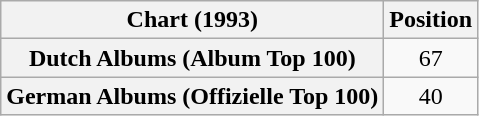<table class="wikitable sortable plainrowheaders" style="text-align:center">
<tr>
<th scope="col">Chart (1993)</th>
<th scope="col">Position</th>
</tr>
<tr>
<th scope="row">Dutch Albums (Album Top 100)</th>
<td>67</td>
</tr>
<tr>
<th scope="row">German Albums (Offizielle Top 100)</th>
<td>40</td>
</tr>
</table>
